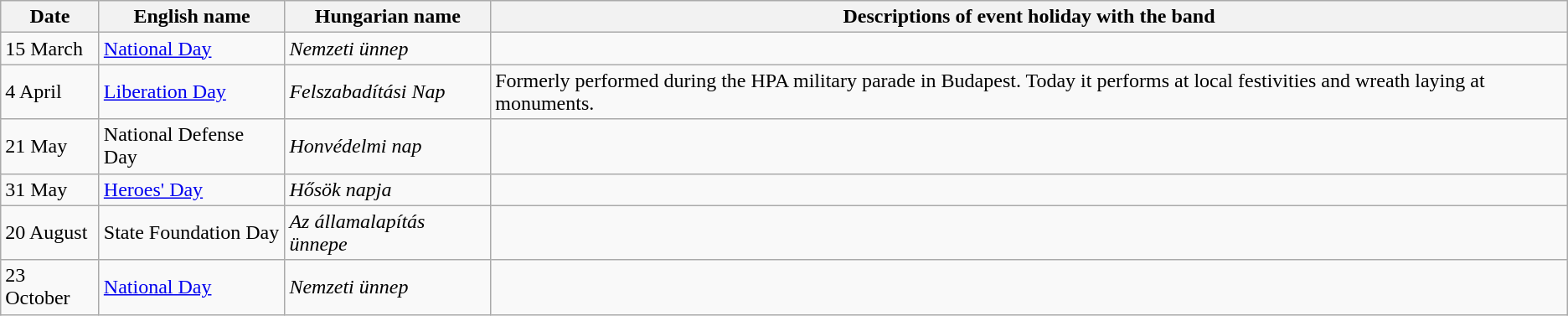<table class=wikitable>
<tr>
<th scope="col">Date</th>
<th scope="col">English name</th>
<th scope="col">Hungarian name</th>
<th scope="col">Descriptions of event holiday with the band</th>
</tr>
<tr>
<td>15 March</td>
<td><a href='#'>National Day</a></td>
<td><em>Nemzeti ünnep</em></td>
<td></td>
</tr>
<tr>
<td>4 April</td>
<td><a href='#'>Liberation Day</a></td>
<td><em>Felszabadítási Nap</em></td>
<td>Formerly performed during the HPA military parade in Budapest. Today it performs at local festivities and wreath laying at monuments.</td>
</tr>
<tr>
<td>21 May</td>
<td>National Defense Day</td>
<td><em>Honvédelmi nap</em></td>
<td></td>
</tr>
<tr>
<td>31 May</td>
<td><a href='#'>Heroes' Day</a></td>
<td><em>Hősök napja</em></td>
<td></td>
</tr>
<tr>
<td>20 August</td>
<td>State Foundation Day</td>
<td><em>Az államalapítás ünnepe</em></td>
<td></td>
</tr>
<tr>
<td>23 October</td>
<td><a href='#'>National Day</a></td>
<td><em>Nemzeti ünnep</em></td>
<td></td>
</tr>
</table>
